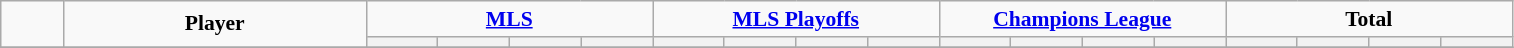<table class="wikitable" style="font-size: 90%; text-align: center;">
<tr>
<td rowspan="2" style="width:35px; text-align:center;"><strong></strong></td>
<td rowspan="2" style="width:195px; text-align:center;"><strong>Player</strong></td>
<td colspan="4" style="text-align:center;"><strong><a href='#'>MLS</a></strong></td>
<td colspan="4" style="text-align:center;"><strong><a href='#'>MLS Playoffs</a></strong></td>
<td colspan="4" style="text-align:center;"><strong><a href='#'>Champions League</a></strong></td>
<td colspan="4" style="text-align:center;"><strong>Total</strong></td>
</tr>
<tr>
<th width=41></th>
<th width=41></th>
<th width=41></th>
<th width=41></th>
<th width=41></th>
<th width=41></th>
<th width=41></th>
<th width=41></th>
<th width=41></th>
<th width=41></th>
<th width=41></th>
<th width=41></th>
<th width=41></th>
<th width=41></th>
<th width=41></th>
<th width=41></th>
</tr>
<tr>
</tr>
</table>
